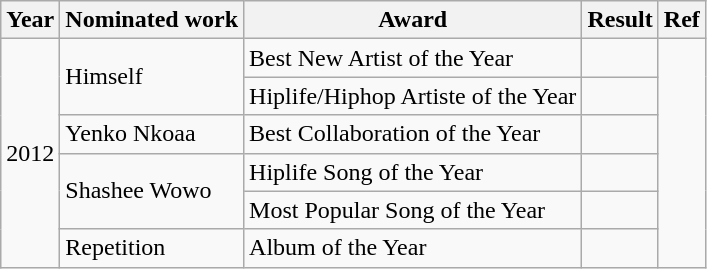<table class="wikitable">
<tr>
<th>Year</th>
<th>Nominated work</th>
<th>Award</th>
<th>Result</th>
<th>Ref</th>
</tr>
<tr>
<td rowspan="6">2012</td>
<td rowspan="2">Himself</td>
<td>Best New Artist of the Year</td>
<td></td>
<td rowspan="6"></td>
</tr>
<tr>
<td>Hiplife/Hiphop Artiste of the Year</td>
<td></td>
</tr>
<tr>
<td>Yenko Nkoaa</td>
<td>Best Collaboration of the Year</td>
<td></td>
</tr>
<tr>
<td rowspan="2">Shashee Wowo</td>
<td>Hiplife Song of the Year</td>
<td></td>
</tr>
<tr>
<td>Most Popular Song of the Year</td>
<td></td>
</tr>
<tr>
<td>Repetition</td>
<td>Album of the Year</td>
<td></td>
</tr>
</table>
